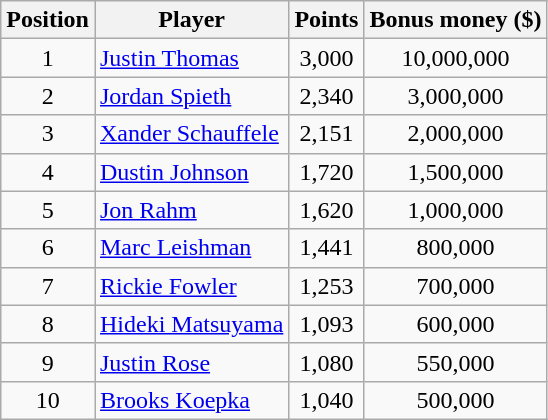<table class="wikitable">
<tr>
<th>Position</th>
<th>Player</th>
<th>Points</th>
<th>Bonus money ($)</th>
</tr>
<tr>
<td align=center>1</td>
<td> <a href='#'>Justin Thomas</a></td>
<td align=center>3,000</td>
<td align=center>10,000,000</td>
</tr>
<tr>
<td align=center>2</td>
<td> <a href='#'>Jordan Spieth</a></td>
<td align=center>2,340</td>
<td align=center>3,000,000</td>
</tr>
<tr>
<td align=center>3</td>
<td> <a href='#'>Xander Schauffele</a></td>
<td align=center>2,151</td>
<td align=center>2,000,000</td>
</tr>
<tr>
<td align=center>4</td>
<td> <a href='#'>Dustin Johnson</a></td>
<td align=center>1,720</td>
<td align=center>1,500,000</td>
</tr>
<tr>
<td align=center>5</td>
<td> <a href='#'>Jon Rahm</a></td>
<td align=center>1,620</td>
<td align=center>1,000,000</td>
</tr>
<tr>
<td align=center>6</td>
<td> <a href='#'>Marc Leishman</a></td>
<td align=center>1,441</td>
<td align=center>800,000</td>
</tr>
<tr>
<td align=center>7</td>
<td> <a href='#'>Rickie Fowler</a></td>
<td align=center>1,253</td>
<td align=center>700,000</td>
</tr>
<tr>
<td align=center>8</td>
<td> <a href='#'>Hideki Matsuyama</a></td>
<td align=center>1,093</td>
<td align=center>600,000</td>
</tr>
<tr>
<td align=center>9</td>
<td> <a href='#'>Justin Rose</a></td>
<td align=center>1,080</td>
<td align=center>550,000</td>
</tr>
<tr>
<td align=center>10</td>
<td> <a href='#'>Brooks Koepka</a></td>
<td align=center>1,040</td>
<td align=center>500,000</td>
</tr>
</table>
